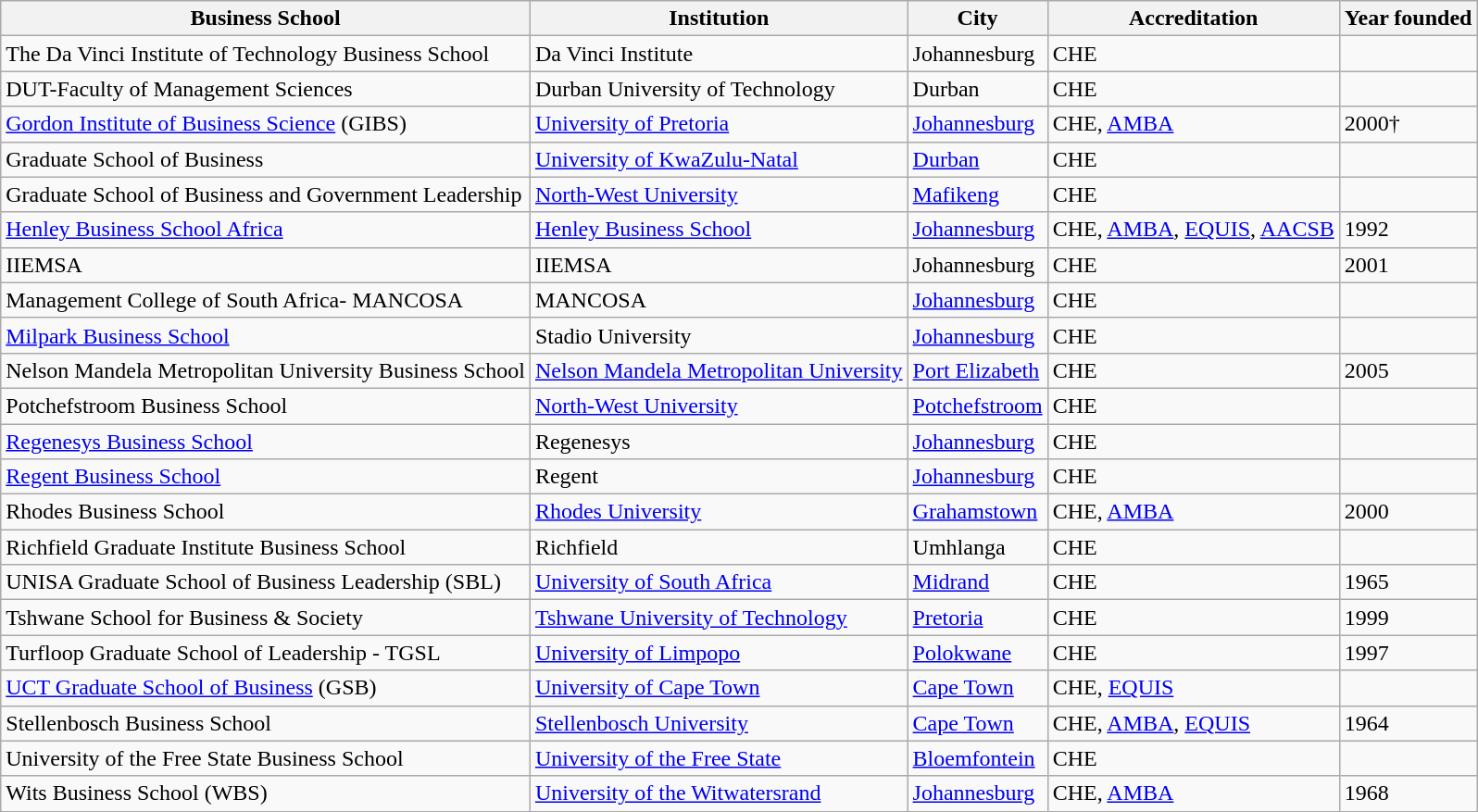<table class="wikitable sortable" style="text-align: centre;">
<tr>
<th>Business School</th>
<th>Institution</th>
<th>City</th>
<th>Accreditation</th>
<th>Year founded</th>
</tr>
<tr>
<td>The Da Vinci Institute of Technology Business School</td>
<td>Da Vinci Institute</td>
<td>Johannesburg</td>
<td>CHE</td>
<td></td>
</tr>
<tr>
<td>DUT-Faculty of Management Sciences</td>
<td>Durban University of Technology</td>
<td>Durban</td>
<td>CHE</td>
<td></td>
</tr>
<tr>
<td><a href='#'>Gordon Institute of Business Science</a> (GIBS)</td>
<td><a href='#'>University of Pretoria</a></td>
<td><a href='#'>Johannesburg</a></td>
<td>CHE, <a href='#'>AMBA</a></td>
<td>2000†</td>
</tr>
<tr>
<td>Graduate School of Business</td>
<td><a href='#'>University of KwaZulu-Natal</a></td>
<td><a href='#'>Durban</a></td>
<td>CHE</td>
<td></td>
</tr>
<tr>
<td>Graduate School of Business and Government Leadership</td>
<td><a href='#'>North-West University</a></td>
<td><a href='#'>Mafikeng</a></td>
<td>CHE</td>
<td></td>
</tr>
<tr>
<td><a href='#'>Henley Business School Africa</a></td>
<td><a href='#'>Henley Business School</a></td>
<td><a href='#'>Johannesburg</a></td>
<td>CHE, <a href='#'>AMBA</a>, <a href='#'>EQUIS</a>, <a href='#'>AACSB</a></td>
<td>1992</td>
</tr>
<tr>
<td>IIEMSA</td>
<td>IIEMSA</td>
<td>Johannesburg</td>
<td>CHE</td>
<td>2001</td>
</tr>
<tr>
<td>Management College of South Africa- MANCOSA</td>
<td>MANCOSA</td>
<td><a href='#'>Johannesburg</a></td>
<td>CHE</td>
<td></td>
</tr>
<tr>
<td><a href='#'>Milpark Business School</a></td>
<td>Stadio University</td>
<td><a href='#'>Johannesburg</a></td>
<td>CHE</td>
<td></td>
</tr>
<tr>
<td>Nelson Mandela Metropolitan University Business School</td>
<td><a href='#'>Nelson Mandela Metropolitan University</a></td>
<td><a href='#'>Port Elizabeth</a></td>
<td>CHE</td>
<td>2005</td>
</tr>
<tr>
<td>Potchefstroom Business School</td>
<td><a href='#'>North-West University</a></td>
<td><a href='#'>Potchefstroom</a></td>
<td>CHE</td>
<td></td>
</tr>
<tr>
<td><a href='#'>Regenesys Business School</a></td>
<td>Regenesys</td>
<td><a href='#'>Johannesburg</a></td>
<td>CHE</td>
<td></td>
</tr>
<tr>
<td><a href='#'>Regent Business School</a></td>
<td>Regent</td>
<td><a href='#'>Johannesburg</a></td>
<td>CHE</td>
<td></td>
</tr>
<tr>
<td>Rhodes Business School</td>
<td><a href='#'>Rhodes University</a></td>
<td><a href='#'>Grahamstown</a></td>
<td>CHE, <a href='#'>AMBA</a></td>
<td>2000</td>
</tr>
<tr>
<td>Richfield Graduate Institute Business School</td>
<td>Richfield</td>
<td>Umhlanga</td>
<td>CHE</td>
<td></td>
</tr>
<tr>
<td>UNISA Graduate School of Business Leadership (SBL)</td>
<td><a href='#'>University of South Africa</a></td>
<td><a href='#'>Midrand</a></td>
<td>CHE</td>
<td>1965</td>
</tr>
<tr>
<td>Tshwane School for Business & Society</td>
<td><a href='#'>Tshwane University of Technology</a></td>
<td><a href='#'>Pretoria</a></td>
<td>CHE</td>
<td>1999</td>
</tr>
<tr>
<td>Turfloop Graduate School of Leadership - TGSL</td>
<td><a href='#'>University of Limpopo</a></td>
<td><a href='#'>Polokwane</a></td>
<td>CHE</td>
<td>1997</td>
</tr>
<tr>
<td><a href='#'>UCT Graduate School of Business</a> (GSB)</td>
<td><a href='#'>University of Cape Town</a></td>
<td><a href='#'>Cape Town</a></td>
<td>CHE, <a href='#'>EQUIS</a></td>
<td></td>
</tr>
<tr>
<td>Stellenbosch Business School</td>
<td><a href='#'>Stellenbosch University</a></td>
<td><a href='#'>Cape Town</a></td>
<td>CHE, <a href='#'>AMBA</a>, <a href='#'>EQUIS</a></td>
<td>1964</td>
</tr>
<tr>
<td>University of the Free State Business School</td>
<td><a href='#'>University of the Free State</a></td>
<td><a href='#'>Bloemfontein</a></td>
<td>CHE</td>
<td></td>
</tr>
<tr>
<td>Wits Business School (WBS)</td>
<td><a href='#'>University of the Witwatersrand</a></td>
<td><a href='#'>Johannesburg</a></td>
<td>CHE, <a href='#'>AMBA</a></td>
<td>1968</td>
</tr>
</table>
